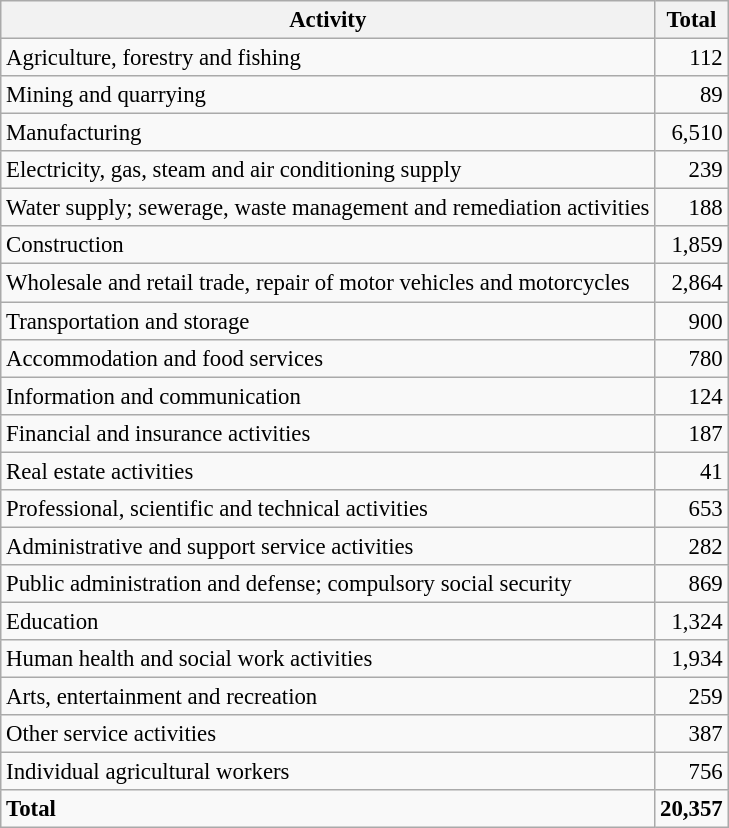<table class="wikitable sortable" style="font-size:95%;">
<tr>
<th>Activity</th>
<th>Total</th>
</tr>
<tr>
<td>Agriculture, forestry and fishing</td>
<td align="right">112</td>
</tr>
<tr>
<td>Mining and quarrying</td>
<td align="right">89</td>
</tr>
<tr>
<td>Manufacturing</td>
<td align="right">6,510</td>
</tr>
<tr>
<td>Electricity, gas, steam and air conditioning supply</td>
<td align="right">239</td>
</tr>
<tr>
<td>Water supply; sewerage, waste management and remediation activities</td>
<td align="right">188</td>
</tr>
<tr>
<td>Construction</td>
<td align="right">1,859</td>
</tr>
<tr>
<td>Wholesale and retail trade, repair of motor vehicles and motorcycles</td>
<td align="right">2,864</td>
</tr>
<tr>
<td>Transportation and storage</td>
<td align="right">900</td>
</tr>
<tr>
<td>Accommodation and food services</td>
<td align="right">780</td>
</tr>
<tr>
<td>Information and communication</td>
<td align="right">124</td>
</tr>
<tr>
<td>Financial and insurance activities</td>
<td align="right">187</td>
</tr>
<tr>
<td>Real estate activities</td>
<td align="right">41</td>
</tr>
<tr>
<td>Professional, scientific and technical activities</td>
<td align="right">653</td>
</tr>
<tr>
<td>Administrative and support service activities</td>
<td align="right">282</td>
</tr>
<tr>
<td>Public administration and defense; compulsory social security</td>
<td align="right">869</td>
</tr>
<tr>
<td>Education</td>
<td align="right">1,324</td>
</tr>
<tr>
<td>Human health and social work activities</td>
<td align="right">1,934</td>
</tr>
<tr>
<td>Arts, entertainment and recreation</td>
<td align="right">259</td>
</tr>
<tr>
<td>Other service activities</td>
<td align="right">387</td>
</tr>
<tr>
<td>Individual agricultural workers</td>
<td align="right">756</td>
</tr>
<tr class="sortbottom">
<td><strong>Total</strong></td>
<td align="right"><strong>20,357</strong></td>
</tr>
</table>
